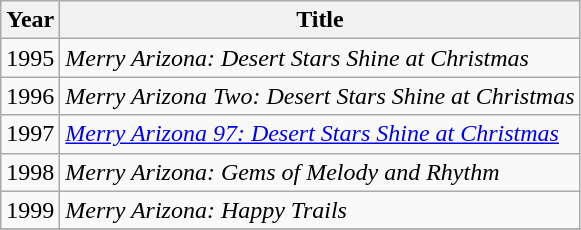<table class="wikitable">
<tr>
<th>Year</th>
<th>Title</th>
</tr>
<tr>
<td>1995</td>
<td><em>Merry Arizona: Desert Stars Shine at Christmas</em></td>
</tr>
<tr>
<td>1996</td>
<td><em>Merry Arizona Two: Desert Stars Shine at Christmas</em></td>
</tr>
<tr>
<td>1997</td>
<td><em><a href='#'>Merry Arizona 97: Desert Stars Shine at Christmas</a></em></td>
</tr>
<tr>
<td>1998</td>
<td><em>Merry Arizona: Gems of Melody and Rhythm</em></td>
</tr>
<tr>
<td>1999</td>
<td><em>Merry Arizona: Happy Trails</em></td>
</tr>
<tr>
</tr>
</table>
